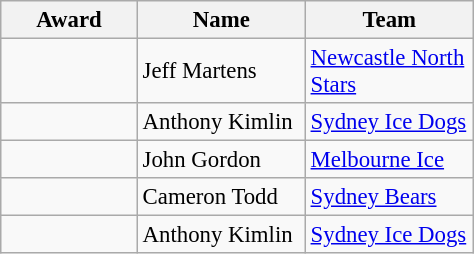<table class="sortable wikitable" style="width:25%;text-align:left;font-size:95%;">
<tr>
<th width=80>Award</th>
<th width=100>Name</th>
<th width=100>Team</th>
</tr>
<tr>
<td></td>
<td> Jeff Martens</td>
<td><a href='#'>Newcastle North Stars</a></td>
</tr>
<tr>
<td></td>
<td> Anthony Kimlin</td>
<td><a href='#'>Sydney Ice Dogs</a></td>
</tr>
<tr>
<td></td>
<td> John Gordon</td>
<td><a href='#'>Melbourne Ice</a></td>
</tr>
<tr>
<td></td>
<td> Cameron Todd</td>
<td><a href='#'>Sydney Bears</a></td>
</tr>
<tr>
<td></td>
<td> Anthony Kimlin</td>
<td><a href='#'>Sydney Ice Dogs</a></td>
</tr>
</table>
